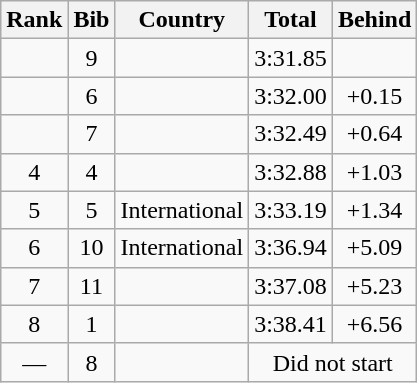<table class="wikitable sortable" style="text-align:center">
<tr>
<th>Rank</th>
<th>Bib</th>
<th>Country</th>
<th>Total</th>
<th>Behind</th>
</tr>
<tr>
<td></td>
<td>9</td>
<td align=left></td>
<td>3:31.85</td>
<td></td>
</tr>
<tr>
<td></td>
<td>6</td>
<td align=left></td>
<td>3:32.00</td>
<td>+0.15</td>
</tr>
<tr>
<td></td>
<td>7</td>
<td align=left></td>
<td>3:32.49</td>
<td>+0.64</td>
</tr>
<tr>
<td>4</td>
<td>4</td>
<td align=left></td>
<td>3:32.88</td>
<td>+1.03</td>
</tr>
<tr>
<td>5</td>
<td>5</td>
<td align=left> International</td>
<td>3:33.19</td>
<td>+1.34</td>
</tr>
<tr>
<td>6</td>
<td>10</td>
<td align=left> International</td>
<td>3:36.94</td>
<td>+5.09</td>
</tr>
<tr>
<td>7</td>
<td>11</td>
<td align=left></td>
<td>3:37.08</td>
<td>+5.23</td>
</tr>
<tr>
<td>8</td>
<td>1</td>
<td align=left></td>
<td>3:38.41</td>
<td>+6.56</td>
</tr>
<tr>
<td>—</td>
<td>8</td>
<td align=left></td>
<td colspan=2>Did not start</td>
</tr>
</table>
